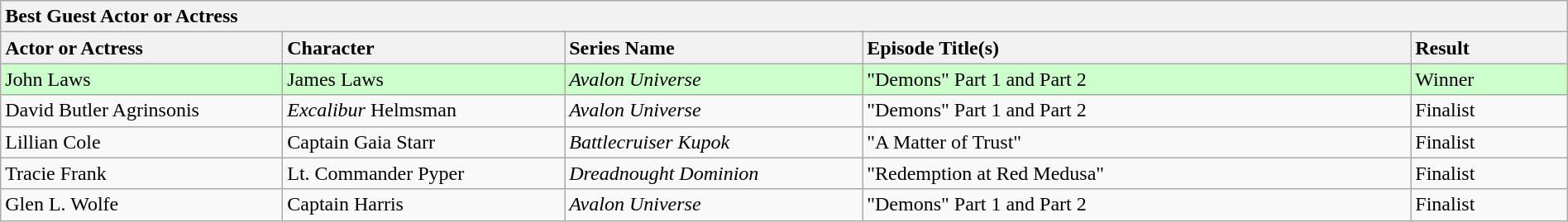<table class="wikitable" width=100%>
<tr>
<th colspan="5" ! style="text-align:left;">Best Guest Actor or Actress</th>
</tr>
<tr>
<th style="text-align:left; width: 18%;"><strong>Actor or Actress</strong></th>
<th style="text-align:left; width: 18%;"><strong>Character</strong></th>
<th style="text-align:left; width: 19%;"><strong>Series Name</strong></th>
<th style="text-align:left; width: 35%;"><strong>Episode Title(s)</strong></th>
<th style="text-align:left; width: 10%;"><strong>Result</strong></th>
</tr>
<tr style="background-color:#ccffcc;">
<td>John Laws</td>
<td>James Laws</td>
<td><em>Avalon Universe</em></td>
<td>"Demons" Part 1 and Part 2</td>
<td>Winner</td>
</tr>
<tr>
<td>David Butler Agrinsonis</td>
<td><em>Excalibur</em> Helmsman</td>
<td><em>Avalon Universe</em></td>
<td>"Demons" Part 1 and Part 2</td>
<td>Finalist</td>
</tr>
<tr>
<td>Lillian Cole</td>
<td>Captain Gaia Starr</td>
<td><em>Battlecruiser Kupok</em></td>
<td>"A Matter of Trust"</td>
<td>Finalist</td>
</tr>
<tr>
<td>Tracie Frank</td>
<td>Lt. Commander Pyper</td>
<td><em>Dreadnought Dominion</em></td>
<td>"Redemption at Red Medusa"</td>
<td>Finalist</td>
</tr>
<tr>
<td>Glen L. Wolfe</td>
<td>Captain Harris</td>
<td><em>Avalon Universe</em></td>
<td>"Demons" Part 1 and Part 2</td>
<td>Finalist</td>
</tr>
</table>
